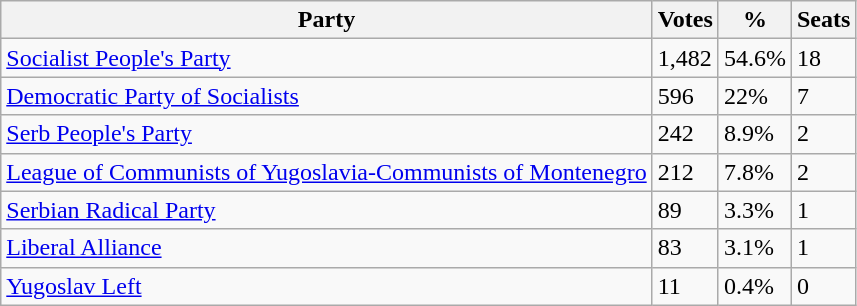<table class="wikitable">
<tr>
<th>Party</th>
<th>Votes</th>
<th>%</th>
<th>Seats</th>
</tr>
<tr>
<td><a href='#'>Socialist People's Party</a></td>
<td>1,482</td>
<td>54.6%</td>
<td>18</td>
</tr>
<tr>
<td><a href='#'>Democratic Party of Socialists</a></td>
<td>596</td>
<td>22%</td>
<td>7</td>
</tr>
<tr>
<td><a href='#'>Serb People's Party</a></td>
<td>242</td>
<td>8.9%</td>
<td>2</td>
</tr>
<tr>
<td><a href='#'>League of Communists of Yugoslavia-Communists of Montenegro</a></td>
<td>212</td>
<td>7.8%</td>
<td>2</td>
</tr>
<tr>
<td><a href='#'>Serbian Radical Party</a></td>
<td>89</td>
<td>3.3%</td>
<td>1</td>
</tr>
<tr>
<td><a href='#'>Liberal Alliance</a></td>
<td>83</td>
<td>3.1%</td>
<td>1</td>
</tr>
<tr>
<td><a href='#'>Yugoslav Left</a></td>
<td>11</td>
<td>0.4%</td>
<td>0</td>
</tr>
</table>
